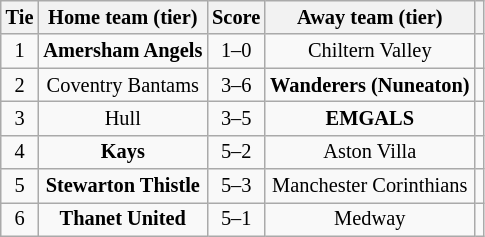<table class="wikitable" style="text-align:center; font-size:85%">
<tr>
<th>Tie</th>
<th>Home team (tier)</th>
<th>Score</th>
<th>Away team (tier)</th>
<th></th>
</tr>
<tr>
<td align="center">1</td>
<td><strong>Amersham Angels</strong></td>
<td align="center">1–0</td>
<td>Chiltern Valley</td>
<td></td>
</tr>
<tr>
<td align="center">2</td>
<td>Coventry Bantams</td>
<td align="center">3–6</td>
<td><strong>Wanderers (Nuneaton)</strong></td>
<td></td>
</tr>
<tr>
<td align="center">3</td>
<td>Hull</td>
<td align="center">3–5</td>
<td><strong>EMGALS</strong></td>
<td></td>
</tr>
<tr>
<td align="center">4</td>
<td><strong>Kays</strong></td>
<td align="center">5–2</td>
<td>Aston Villa</td>
<td></td>
</tr>
<tr>
<td align="center">5</td>
<td><strong>Stewarton Thistle</strong></td>
<td align="center">5–3</td>
<td>Manchester Corinthians</td>
<td></td>
</tr>
<tr>
<td align="center">6</td>
<td><strong>Thanet United</strong></td>
<td align="center">5–1</td>
<td>Medway</td>
<td></td>
</tr>
</table>
